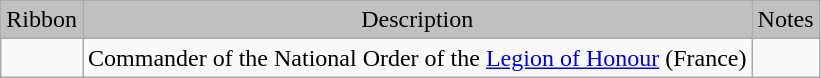<table class="wikitable">
<tr style="background:silver; text-align:center;">
<td>Ribbon</td>
<td>Description</td>
<td>Notes</td>
</tr>
<tr>
<td></td>
<td>Commander of the National Order of the <a href='#'>Legion of Honour</a> (France)</td>
<td></td>
</tr>
</table>
